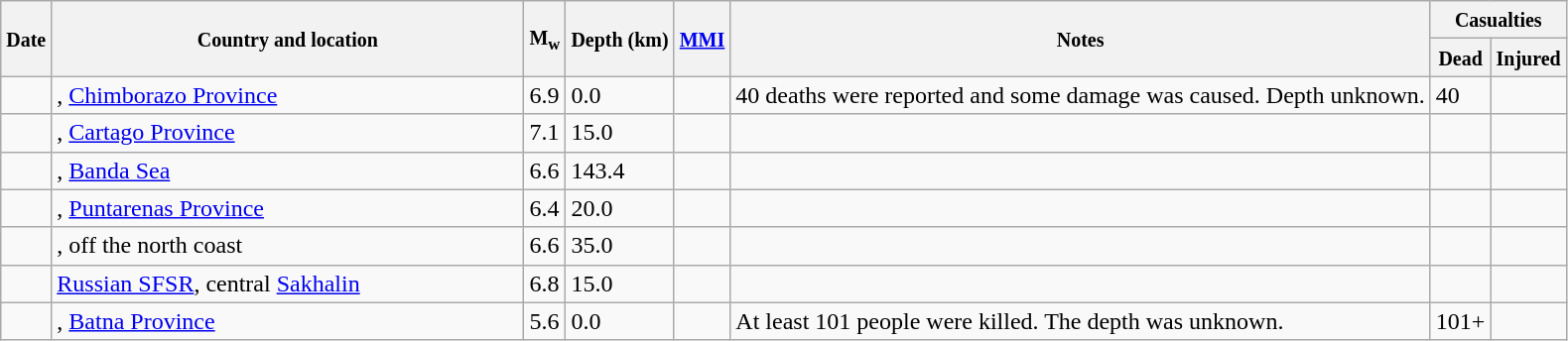<table class="wikitable sortable sort-under" style="border:1px black; margin-left:1em;">
<tr>
<th rowspan="2"><small>Date</small></th>
<th rowspan="2" style="width: 310px"><small>Country and location</small></th>
<th rowspan="2"><small>M<sub>w</sub></small></th>
<th rowspan="2"><small>Depth (km)</small></th>
<th rowspan="2"><small><a href='#'>MMI</a></small></th>
<th rowspan="2" class="unsortable"><small>Notes</small></th>
<th colspan="2"><small>Casualties</small></th>
</tr>
<tr>
<th><small>Dead</small></th>
<th><small>Injured</small></th>
</tr>
<tr>
<td></td>
<td>, <a href='#'>Chimborazo Province</a></td>
<td>6.9</td>
<td>0.0</td>
<td></td>
<td>40 deaths were reported and some damage was caused. Depth unknown.</td>
<td>40</td>
<td></td>
</tr>
<tr>
<td></td>
<td>, <a href='#'>Cartago Province</a></td>
<td>7.1</td>
<td>15.0</td>
<td></td>
<td></td>
<td></td>
<td></td>
</tr>
<tr>
<td></td>
<td>, <a href='#'>Banda Sea</a></td>
<td>6.6</td>
<td>143.4</td>
<td></td>
<td></td>
<td></td>
<td></td>
</tr>
<tr>
<td></td>
<td>, <a href='#'>Puntarenas Province</a></td>
<td>6.4</td>
<td>20.0</td>
<td></td>
<td></td>
<td></td>
<td></td>
</tr>
<tr>
<td></td>
<td>, off the north coast</td>
<td>6.6</td>
<td>35.0</td>
<td></td>
<td></td>
<td></td>
<td></td>
</tr>
<tr>
<td></td>
<td> <a href='#'>Russian SFSR</a>, central <a href='#'>Sakhalin</a></td>
<td>6.8</td>
<td>15.0</td>
<td></td>
<td></td>
<td></td>
<td></td>
</tr>
<tr>
<td></td>
<td>, <a href='#'>Batna Province</a></td>
<td>5.6</td>
<td>0.0</td>
<td></td>
<td>At least 101 people were killed. The depth was unknown.</td>
<td>101+</td>
<td></td>
</tr>
</table>
